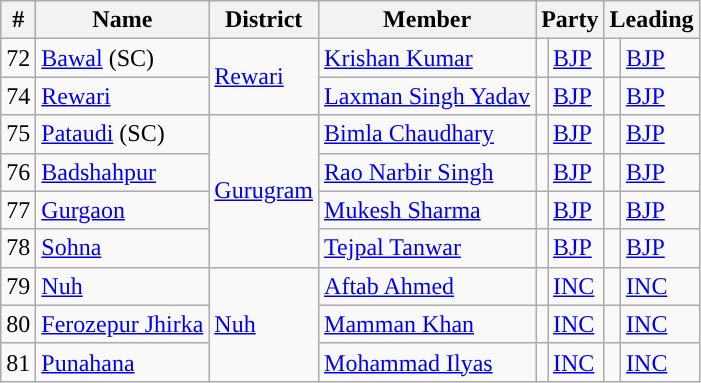<table class="wikitable">
<tr>
<th>#</th>
<th>Name</th>
<th>District</th>
<th>Member</th>
<th colspan="2">Party</th>
<th colspan="2">Leading<br></th>
</tr>
<tr>
<td>72</td>
<td><a href='#'>Bawal</a> (SC)</td>
<td rowspan="2"><a href='#'>Rewari</a></td>
<td><a href='#'>Krishan Kumar</a></td>
<td style="background-color:"></td>
<td><a href='#'>BJP</a></td>
<td style="background-color:"></td>
<td><a href='#'>BJP</a></td>
</tr>
<tr>
<td>74</td>
<td><a href='#'>Rewari</a></td>
<td><a href='#'>Laxman Singh Yadav</a></td>
<td style="background-color:"></td>
<td><a href='#'>BJP</a></td>
<td style="background-color:"></td>
<td><a href='#'>BJP</a></td>
</tr>
<tr>
<td>75</td>
<td><a href='#'>Pataudi</a> (SC)</td>
<td rowspan="4"><a href='#'>Gurugram</a></td>
<td><a href='#'>Bimla Chaudhary</a></td>
<td style="background-color:"></td>
<td><a href='#'>BJP</a></td>
<td style="background-color:"></td>
<td><a href='#'>BJP</a></td>
</tr>
<tr>
<td>76</td>
<td><a href='#'>Badshahpur</a></td>
<td><a href='#'>Rao Narbir Singh</a></td>
<td style="background-color:"></td>
<td><a href='#'>BJP</a></td>
<td style="background-color:"></td>
<td><a href='#'>BJP</a></td>
</tr>
<tr>
<td>77</td>
<td><a href='#'>Gurgaon</a></td>
<td><a href='#'>Mukesh Sharma</a></td>
<td style="background-color:"></td>
<td><a href='#'>BJP</a></td>
<td style="background-color:"></td>
<td><a href='#'>BJP</a></td>
</tr>
<tr>
<td>78</td>
<td><a href='#'>Sohna</a></td>
<td><a href='#'>Tejpal Tanwar</a></td>
<td style="background-color:"></td>
<td><a href='#'>BJP</a></td>
<td style="background-color:"></td>
<td><a href='#'>BJP</a></td>
</tr>
<tr>
<td>79</td>
<td><a href='#'>Nuh</a></td>
<td rowspan="3"><a href='#'>Nuh</a></td>
<td><a href='#'>Aftab Ahmed</a></td>
<td style="background-color:"></td>
<td><a href='#'>INC</a></td>
<td style="background-color:"></td>
<td><a href='#'>INC</a></td>
</tr>
<tr>
<td>80</td>
<td><a href='#'>Ferozepur Jhirka</a></td>
<td><a href='#'>Mamman Khan</a></td>
<td style="background-color:"></td>
<td><a href='#'>INC</a></td>
<td style="background-color:"></td>
<td><a href='#'>INC</a></td>
</tr>
<tr>
<td>81</td>
<td><a href='#'>Punahana</a></td>
<td><a href='#'>Mohammad Ilyas</a></td>
<td style="background-color:"></td>
<td><a href='#'>INC</a></td>
<td style="background-color:"></td>
<td><a href='#'>INC</a></td>
</tr>
</table>
